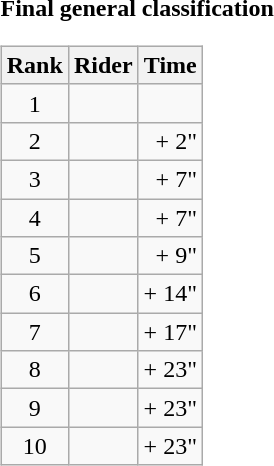<table>
<tr>
<td><strong>Final general classification</strong><br><table class="wikitable">
<tr>
<th scope="col">Rank</th>
<th scope="col">Rider</th>
<th scope="col">Time</th>
</tr>
<tr>
<td style="text-align:center;">1</td>
<td></td>
<td style="text-align:right;"></td>
</tr>
<tr>
<td style="text-align:center;">2</td>
<td></td>
<td style="text-align:right;">+ 2"</td>
</tr>
<tr>
<td style="text-align:center;">3</td>
<td></td>
<td style="text-align:right;">+ 7"</td>
</tr>
<tr>
<td style="text-align:center;">4</td>
<td></td>
<td style="text-align:right;">+ 7"</td>
</tr>
<tr>
<td style="text-align:center;">5</td>
<td></td>
<td style="text-align:right;">+ 9"</td>
</tr>
<tr>
<td style="text-align:center;">6</td>
<td></td>
<td style="text-align:right;">+ 14"</td>
</tr>
<tr>
<td style="text-align:center;">7</td>
<td></td>
<td style="text-align:right;">+ 17"</td>
</tr>
<tr>
<td style="text-align:center;">8</td>
<td></td>
<td style="text-align:right;">+ 23"</td>
</tr>
<tr>
<td style="text-align:center;">9</td>
<td></td>
<td style="text-align:right;">+ 23"</td>
</tr>
<tr>
<td style="text-align:center;">10</td>
<td></td>
<td style="text-align:right;">+ 23"</td>
</tr>
</table>
</td>
</tr>
</table>
